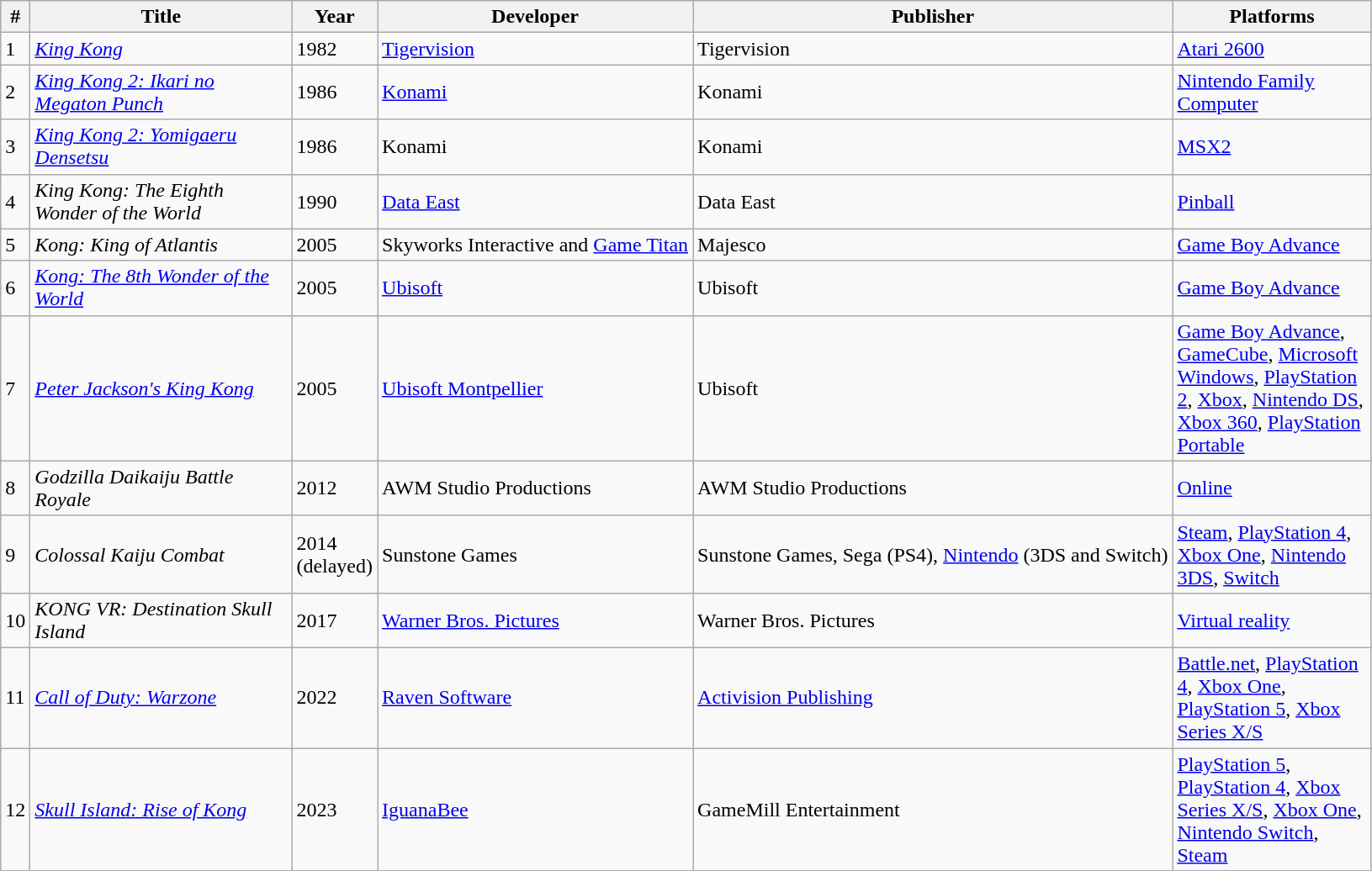<table class="wikitable">
<tr>
<th>#</th>
<th style="width:200px;">Title</th>
<th width="50">Year</th>
<th>Developer</th>
<th>Publisher</th>
<th style="width:150px;">Platforms</th>
</tr>
<tr>
<td>1</td>
<td><em><a href='#'>King Kong</a></em></td>
<td>1982</td>
<td><a href='#'>Tigervision</a></td>
<td>Tigervision</td>
<td><a href='#'>Atari 2600</a></td>
</tr>
<tr>
<td>2</td>
<td><em><a href='#'>King Kong 2: Ikari no Megaton Punch</a></em></td>
<td>1986</td>
<td><a href='#'>Konami</a></td>
<td>Konami</td>
<td><a href='#'>Nintendo Family Computer</a></td>
</tr>
<tr>
<td>3</td>
<td><em><a href='#'>King Kong 2: Yomigaeru Densetsu</a></em></td>
<td>1986</td>
<td>Konami</td>
<td>Konami</td>
<td><a href='#'>MSX2</a></td>
</tr>
<tr>
<td>4</td>
<td><em>King Kong: The Eighth Wonder of the World</em></td>
<td>1990</td>
<td><a href='#'>Data East</a></td>
<td>Data East</td>
<td><a href='#'>Pinball</a></td>
</tr>
<tr>
<td>5</td>
<td><em>Kong: King of Atlantis</em></td>
<td>2005</td>
<td>Skyworks Interactive and <a href='#'>Game Titan</a></td>
<td>Majesco</td>
<td><a href='#'>Game Boy Advance</a></td>
</tr>
<tr>
<td>6</td>
<td><em><a href='#'>Kong: The 8th Wonder of the World</a></em></td>
<td>2005</td>
<td><a href='#'>Ubisoft</a></td>
<td>Ubisoft</td>
<td><a href='#'>Game Boy Advance</a></td>
</tr>
<tr>
<td>7</td>
<td><em><a href='#'>Peter Jackson's King Kong</a></em></td>
<td>2005</td>
<td><a href='#'>Ubisoft Montpellier</a></td>
<td>Ubisoft</td>
<td><a href='#'>Game Boy Advance</a>, <a href='#'>GameCube</a>, <a href='#'>Microsoft Windows</a>, <a href='#'>PlayStation 2</a>, <a href='#'>Xbox</a>, <a href='#'>Nintendo DS</a>, <a href='#'>Xbox 360</a>, <a href='#'>PlayStation Portable</a></td>
</tr>
<tr>
<td>8</td>
<td><em>Godzilla Daikaiju Battle Royale</em></td>
<td>2012</td>
<td>AWM Studio Productions</td>
<td>AWM Studio Productions</td>
<td><a href='#'>Online</a></td>
</tr>
<tr>
<td>9</td>
<td><em>Colossal Kaiju Combat</em></td>
<td>2014 (delayed)</td>
<td>Sunstone Games</td>
<td>Sunstone Games, Sega (PS4), <a href='#'>Nintendo</a> (3DS and Switch)</td>
<td><a href='#'>Steam</a>, <a href='#'>PlayStation 4</a>, <a href='#'>Xbox One</a>, <a href='#'>Nintendo 3DS</a>, <a href='#'>Switch</a></td>
</tr>
<tr>
<td>10</td>
<td><em>KONG VR: Destination Skull Island</em></td>
<td>2017</td>
<td><a href='#'>Warner Bros. Pictures</a></td>
<td>Warner Bros. Pictures</td>
<td><a href='#'>Virtual reality</a></td>
</tr>
<tr>
<td>11</td>
<td><em><a href='#'>Call of Duty: Warzone</a></em></td>
<td>2022</td>
<td><a href='#'>Raven Software</a></td>
<td><a href='#'>Activision Publishing</a></td>
<td><a href='#'>Battle.net</a>, <a href='#'>PlayStation 4</a>, <a href='#'>Xbox One</a>, <a href='#'>PlayStation 5</a>, <a href='#'>Xbox Series X/S</a></td>
</tr>
<tr>
<td>12</td>
<td><em><a href='#'>Skull Island: Rise of Kong</a></em></td>
<td>2023</td>
<td><a href='#'>IguanaBee</a></td>
<td>GameMill Entertainment</td>
<td><a href='#'>PlayStation 5</a>, <a href='#'>PlayStation 4</a>, <a href='#'>Xbox Series X/S</a>, <a href='#'>Xbox One</a>, <a href='#'>Nintendo Switch</a>, <a href='#'>Steam</a></td>
</tr>
</table>
